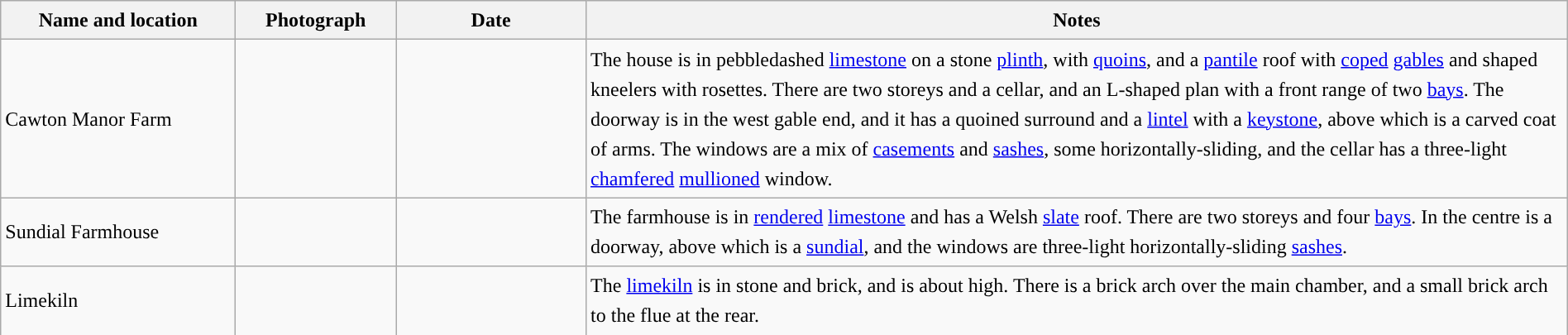<table class="wikitable sortable plainrowheaders" style="width:100%;border:0px;text-align:left;line-height:150%;">
<tr>
<th scope="col"  style="width:150px">Name and location</th>
<th scope="col"  style="width:100px" class="unsortable">Photograph</th>
<th scope="col"  style="width:120px">Date</th>
<th scope="col"  style="width:650px" class="unsortable">Notes</th>
</tr>
<tr>
<td>Cawton Manor Farm<br><small></small></td>
<td></td>
<td align="center"></td>
<td>The house is in pebbledashed <a href='#'>limestone</a> on a stone <a href='#'>plinth</a>, with <a href='#'>quoins</a>, and a <a href='#'>pantile</a> roof with <a href='#'>coped</a> <a href='#'>gables</a> and shaped kneelers with rosettes.  There are two storeys and a cellar, and an L-shaped plan with a front range of two <a href='#'>bays</a>.  The doorway is in the west gable end, and it has a quoined surround and a <a href='#'>lintel</a> with a <a href='#'>keystone</a>, above which is a carved coat of arms.  The windows are a mix of <a href='#'>casements</a> and <a href='#'>sashes</a>, some horizontally-sliding, and the cellar has a three-light <a href='#'>chamfered</a> <a href='#'>mullioned</a> window.</td>
</tr>
<tr>
<td>Sundial Farmhouse<br><small></small></td>
<td></td>
<td align="center"></td>
<td>The farmhouse is in <a href='#'>rendered</a> <a href='#'>limestone</a> and has a Welsh <a href='#'>slate</a> roof.  There are two storeys and four <a href='#'>bays</a>.  In the centre is a doorway, above which is a <a href='#'>sundial</a>, and the windows are three-light horizontally-sliding <a href='#'>sashes</a>.</td>
</tr>
<tr>
<td>Limekiln<br><small></small></td>
<td></td>
<td align="center"></td>
<td>The <a href='#'>limekiln</a> is in stone and brick, and is about  high.  There is a brick arch over the main chamber, and a small brick arch to the flue at the rear.</td>
</tr>
<tr>
</tr>
</table>
